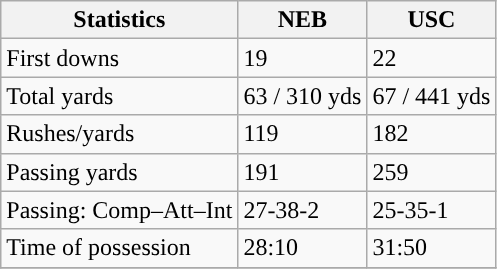<table class="wikitable" style="float: left;">
<tr>
<th>Statistics</th>
<th>NEB</th>
<th>USC</th>
</tr>
<tr>
<td>First downs</td>
<td>19</td>
<td>22</td>
</tr>
<tr>
<td>Total yards</td>
<td>63 / 310 yds</td>
<td>67 / 441 yds</td>
</tr>
<tr>
<td>Rushes/yards</td>
<td>119</td>
<td>182</td>
</tr>
<tr>
<td>Passing yards</td>
<td>191</td>
<td>259</td>
</tr>
<tr>
<td>Passing: Comp–Att–Int</td>
<td>27-38-2</td>
<td>25-35-1</td>
</tr>
<tr>
<td>Time of possession</td>
<td>28:10</td>
<td>31:50</td>
</tr>
<tr>
</tr>
</table>
